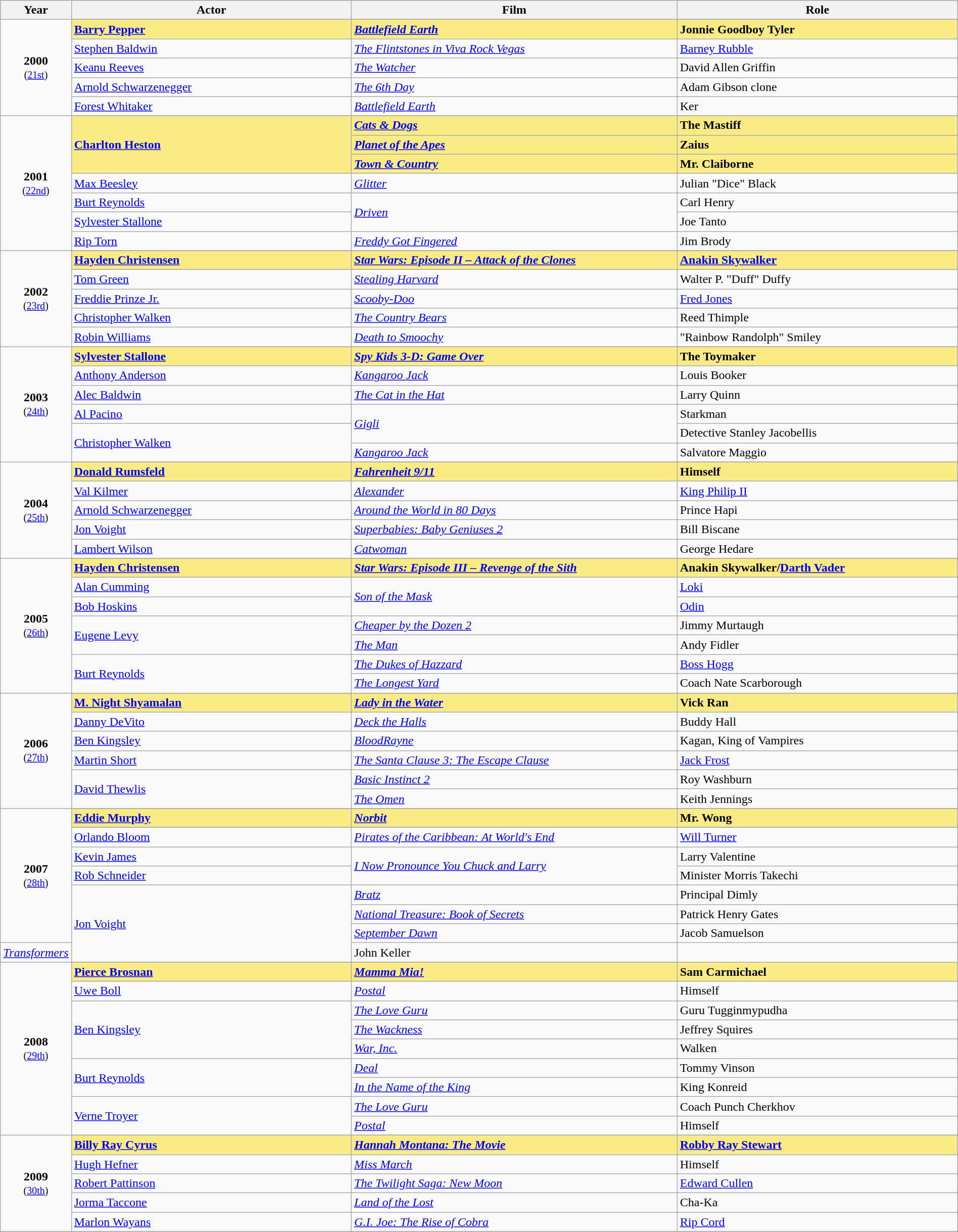<table class="wikitable" style="width:100%">
<tr bgcolor="#bebebe">
<th width="5%">Year</th>
<th width="30%">Actor</th>
<th width="35%">Film</th>
<th width="30%">Role</th>
</tr>
<tr>
<td rowspan=6 style="text-align:center"><strong>2000</strong><br><small>(<a href='#'>21st</a>)</small></td>
</tr>
<tr style="background:#FAEB86;">
<td><strong><a href='#'>Barry Pepper</a></strong></td>
<td><strong><em><a href='#'>Battlefield Earth</a></em></strong></td>
<td><strong>Jonnie Goodboy Tyler</strong></td>
</tr>
<tr>
<td><a href='#'>Stephen Baldwin</a></td>
<td><em><a href='#'>The Flintstones in Viva Rock Vegas</a></em></td>
<td><a href='#'>Barney Rubble</a></td>
</tr>
<tr>
<td><a href='#'>Keanu Reeves</a></td>
<td><em><a href='#'>The Watcher</a></em></td>
<td>David Allen Griffin</td>
</tr>
<tr>
<td><a href='#'>Arnold Schwarzenegger</a></td>
<td><em><a href='#'>The 6th Day</a></em></td>
<td>Adam Gibson clone</td>
</tr>
<tr>
<td><a href='#'>Forest Whitaker</a></td>
<td><em><a href='#'>Battlefield Earth</a></em></td>
<td>Ker</td>
</tr>
<tr>
<td rowspan=8 style="text-align:center"><strong>2001</strong><br><small>(<a href='#'>22nd</a>)</small></td>
</tr>
<tr style="background:#FAEB86;">
<td rowspan=3><strong><a href='#'>Charlton Heston</a></strong></td>
<td><strong><em><a href='#'>Cats & Dogs</a></em></strong></td>
<td><strong>The Mastiff</strong></td>
</tr>
<tr style="background:#FAEB86;">
<td><strong><em><a href='#'>Planet of the Apes</a></em></strong></td>
<td><strong>Zaius</strong></td>
</tr>
<tr style="background:#FAEB86;">
<td><strong><em><a href='#'>Town & Country</a></em></strong></td>
<td><strong>Mr. Claiborne</strong></td>
</tr>
<tr>
<td><a href='#'>Max Beesley</a></td>
<td><em><a href='#'>Glitter</a></em></td>
<td>Julian "Dice" Black</td>
</tr>
<tr>
<td><a href='#'>Burt Reynolds</a></td>
<td rowspan=2><em><a href='#'>Driven</a></em></td>
<td>Carl Henry</td>
</tr>
<tr>
<td><a href='#'>Sylvester Stallone</a></td>
<td>Joe Tanto</td>
</tr>
<tr>
<td><a href='#'>Rip Torn</a></td>
<td><em><a href='#'>Freddy Got Fingered</a></em></td>
<td>Jim Brody</td>
</tr>
<tr>
<td rowspan=6 style="text-align:center"><strong>2002</strong><br><small>(<a href='#'>23rd</a>)</small></td>
</tr>
<tr style="background:#FAEB86;">
<td><strong><a href='#'>Hayden Christensen</a></strong></td>
<td><strong><em><a href='#'>Star Wars: Episode II – Attack of the Clones</a></em></strong></td>
<td><strong><a href='#'>Anakin Skywalker</a></strong></td>
</tr>
<tr>
<td><a href='#'>Tom Green</a></td>
<td><em><a href='#'>Stealing Harvard</a></em></td>
<td>Walter P. "Duff" Duffy</td>
</tr>
<tr>
<td><a href='#'>Freddie Prinze Jr.</a></td>
<td><em><a href='#'>Scooby-Doo</a></em></td>
<td><a href='#'>Fred Jones</a></td>
</tr>
<tr>
<td><a href='#'>Christopher Walken</a></td>
<td><em><a href='#'>The Country Bears</a></em></td>
<td>Reed Thimple</td>
</tr>
<tr>
<td><a href='#'>Robin Williams</a></td>
<td><em><a href='#'>Death to Smoochy</a></em></td>
<td>"Rainbow Randolph" Smiley</td>
</tr>
<tr>
<td rowspan=7 style="text-align:center"><strong>2003</strong><br><small>(<a href='#'>24th</a>)</small></td>
</tr>
<tr style="background:#FAEB86;">
<td><strong><a href='#'>Sylvester Stallone</a></strong></td>
<td><strong><em><a href='#'>Spy Kids 3-D: Game Over</a></em></strong></td>
<td><strong>The Toymaker</strong></td>
</tr>
<tr>
<td><a href='#'>Anthony Anderson</a></td>
<td><em><a href='#'>Kangaroo Jack</a></em></td>
<td>Louis Booker</td>
</tr>
<tr>
<td><a href='#'>Alec Baldwin</a></td>
<td><em><a href='#'>The Cat in the Hat</a></em></td>
<td>Larry Quinn</td>
</tr>
<tr>
<td><a href='#'>Al Pacino</a></td>
<td rowspan=2><em><a href='#'>Gigli</a></em></td>
<td>Starkman</td>
</tr>
<tr>
<td rowspan=2><a href='#'>Christopher Walken</a></td>
<td>Detective Stanley Jacobellis</td>
</tr>
<tr>
<td><em><a href='#'>Kangaroo Jack</a></em></td>
<td>Salvatore Maggio</td>
</tr>
<tr>
<td rowspan=6 style="text-align:center"><strong>2004</strong><br><small>(<a href='#'>25th</a>)</small></td>
</tr>
<tr style="background:#FAEB86;">
<td><strong><a href='#'>Donald Rumsfeld</a></strong></td>
<td><strong><em><a href='#'>Fahrenheit 9/11</a></em></strong></td>
<td><strong>Himself</strong></td>
</tr>
<tr>
<td><a href='#'>Val Kilmer</a></td>
<td><em><a href='#'>Alexander</a></em></td>
<td><a href='#'>King Philip II</a></td>
</tr>
<tr>
<td><a href='#'>Arnold Schwarzenegger</a></td>
<td><em><a href='#'>Around the World in 80 Days</a></em></td>
<td>Prince Hapi</td>
</tr>
<tr>
<td><a href='#'>Jon Voight</a></td>
<td><em><a href='#'>Superbabies: Baby Geniuses 2</a></em></td>
<td>Bill Biscane</td>
</tr>
<tr>
<td><a href='#'>Lambert Wilson</a></td>
<td><em><a href='#'>Catwoman</a></em></td>
<td>George Hedare</td>
</tr>
<tr>
<td rowspan=8 style="text-align:center"><strong>2005</strong><br><small>(<a href='#'>26th</a>)</small></td>
</tr>
<tr style="background:#FAEB86;">
<td><strong><a href='#'>Hayden Christensen</a></strong></td>
<td><strong><em><a href='#'>Star Wars: Episode III – Revenge of the Sith</a></em></strong></td>
<td><strong>Anakin Skywalker/<a href='#'>Darth Vader</a></strong></td>
</tr>
<tr>
<td><a href='#'>Alan Cumming</a></td>
<td rowspan=2><em><a href='#'>Son of the Mask</a></em></td>
<td><a href='#'>Loki</a></td>
</tr>
<tr>
<td><a href='#'>Bob Hoskins</a></td>
<td><a href='#'>Odin</a></td>
</tr>
<tr>
<td rowspan=2><a href='#'>Eugene Levy</a></td>
<td><em><a href='#'>Cheaper by the Dozen 2</a></em></td>
<td>Jimmy Murtaugh</td>
</tr>
<tr>
<td><em><a href='#'>The Man</a></em></td>
<td>Andy Fidler</td>
</tr>
<tr>
<td rowspan=2><a href='#'>Burt Reynolds</a></td>
<td><em><a href='#'>The Dukes of Hazzard</a></em></td>
<td><a href='#'>Boss Hogg</a></td>
</tr>
<tr>
<td><em><a href='#'>The Longest Yard</a></em></td>
<td>Coach Nate Scarborough</td>
</tr>
<tr>
<td rowspan=7 style="text-align:center"><strong>2006</strong><br><small>(<a href='#'>27th</a>)</small></td>
</tr>
<tr style="background:#FAEB86;">
<td><strong><a href='#'>M. Night Shyamalan</a></strong></td>
<td><strong><em><a href='#'>Lady in the Water</a></em></strong></td>
<td><strong>Vick Ran</strong></td>
</tr>
<tr>
<td><a href='#'>Danny DeVito</a></td>
<td><em><a href='#'>Deck the Halls</a></em></td>
<td>Buddy Hall</td>
</tr>
<tr>
<td><a href='#'>Ben Kingsley</a></td>
<td><em><a href='#'>BloodRayne</a></em></td>
<td>Kagan, King of Vampires</td>
</tr>
<tr>
<td><a href='#'>Martin Short</a></td>
<td><em><a href='#'>The Santa Clause 3: The Escape Clause</a></em></td>
<td><a href='#'>Jack Frost</a></td>
</tr>
<tr>
<td rowspan=2><a href='#'>David Thewlis</a></td>
<td><em><a href='#'>Basic Instinct 2</a></em></td>
<td>Roy Washburn</td>
</tr>
<tr>
<td><em><a href='#'>The Omen</a></em></td>
<td>Keith Jennings</td>
</tr>
<tr>
<td rowspan=9 style="text-align:center"><strong>2007</strong><br><small>(<a href='#'>28th</a>)</small></td>
</tr>
<tr style="background:#FAEB86;">
<td><strong><a href='#'>Eddie Murphy</a></strong></td>
<td><strong><em><a href='#'>Norbit</a></em></strong></td>
<td><strong>Mr. Wong</strong></td>
</tr>
<tr style="background:#FAEB86;">
</tr>
<tr>
<td><a href='#'>Orlando Bloom</a></td>
<td><em><a href='#'>Pirates of the Caribbean: At World's End</a></em></td>
<td><a href='#'>Will Turner</a></td>
</tr>
<tr>
<td><a href='#'>Kevin James</a></td>
<td rowspan=2><em><a href='#'>I Now Pronounce You Chuck and Larry</a></em></td>
<td>Larry Valentine</td>
</tr>
<tr>
<td><a href='#'>Rob Schneider</a></td>
<td>Minister Morris Takechi</td>
</tr>
<tr>
<td rowspan=4><a href='#'>Jon Voight</a></td>
<td><em><a href='#'>Bratz</a></em></td>
<td>Principal Dimly</td>
</tr>
<tr>
<td><em><a href='#'>National Treasure: Book of Secrets</a></em></td>
<td>Patrick Henry Gates</td>
</tr>
<tr>
<td><em><a href='#'>September Dawn</a></em></td>
<td>Jacob Samuelson</td>
</tr>
<tr>
<td><em><a href='#'>Transformers</a></em></td>
<td>John Keller</td>
</tr>
<tr>
<td rowspan=10 style="text-align:center"><strong>2008</strong><br><small>(<a href='#'>29th</a>)</small></td>
</tr>
<tr style="background:#FAEB86;">
<td><strong><a href='#'>Pierce Brosnan</a></strong></td>
<td><strong><em><a href='#'>Mamma Mia!</a></em></strong></td>
<td><strong>Sam Carmichael</strong></td>
</tr>
<tr>
<td><a href='#'>Uwe Boll</a></td>
<td><em><a href='#'>Postal</a></em></td>
<td>Himself</td>
</tr>
<tr>
<td rowspan=3><a href='#'>Ben Kingsley</a></td>
<td><em><a href='#'>The Love Guru</a></em></td>
<td>Guru Tugginmypudha</td>
</tr>
<tr>
<td><em><a href='#'>The Wackness</a></em></td>
<td>Jeffrey Squires</td>
</tr>
<tr>
<td><em><a href='#'>War, Inc.</a></em></td>
<td>Walken</td>
</tr>
<tr>
<td rowspan=2><a href='#'>Burt Reynolds</a></td>
<td><em><a href='#'>Deal</a></em></td>
<td>Tommy Vinson</td>
</tr>
<tr>
<td><em><a href='#'>In the Name of the King</a></em></td>
<td>King Konreid</td>
</tr>
<tr>
<td rowspan=2><a href='#'>Verne Troyer</a></td>
<td><em><a href='#'>The Love Guru</a></em></td>
<td>Coach Punch Cherkhov</td>
</tr>
<tr>
<td><em><a href='#'>Postal</a></em></td>
<td>Himself</td>
</tr>
<tr>
<td rowspan=6 style="text-align:center"><strong>2009</strong><br><small>(<a href='#'>30th</a>)</small></td>
</tr>
<tr style="background:#FAEB86;">
<td><strong><a href='#'>Billy Ray Cyrus</a></strong></td>
<td><strong><em><a href='#'>Hannah Montana: The Movie</a></em></strong></td>
<td><strong><a href='#'>Robby Ray Stewart</a></strong></td>
</tr>
<tr>
<td><a href='#'>Hugh Hefner</a></td>
<td><em><a href='#'>Miss March</a></em></td>
<td>Himself</td>
</tr>
<tr>
<td><a href='#'>Robert Pattinson</a></td>
<td><em><a href='#'>The Twilight Saga: New Moon</a></em></td>
<td><a href='#'>Edward Cullen</a></td>
</tr>
<tr>
<td><a href='#'>Jorma Taccone</a></td>
<td><em><a href='#'>Land of the Lost</a></em></td>
<td>Cha-Ka</td>
</tr>
<tr>
<td><a href='#'>Marlon Wayans</a></td>
<td><em><a href='#'>G.I. Joe: The Rise of Cobra</a></em></td>
<td><a href='#'>Rip Cord</a></td>
</tr>
<tr>
</tr>
</table>
